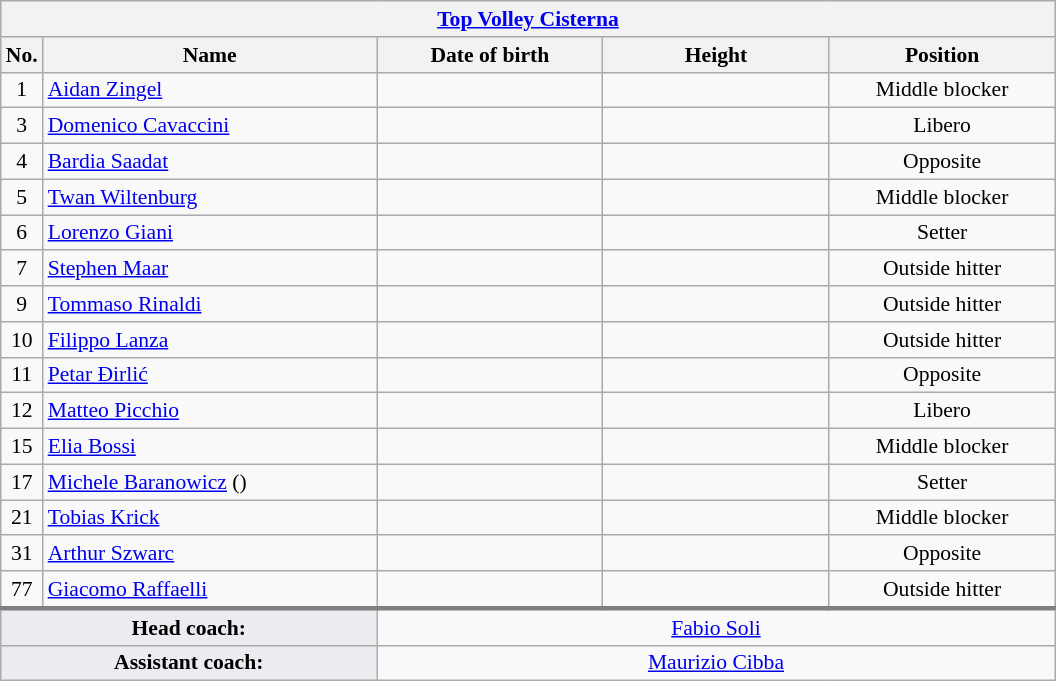<table class="wikitable collapsible collapsed" style="font-size:90%; text-align:center">
<tr>
<th colspan=5 style="width:30em"><a href='#'>Top Volley Cisterna</a></th>
</tr>
<tr>
<th>No.</th>
<th style="width:15em">Name</th>
<th style="width:10em">Date of birth</th>
<th style="width:10em">Height</th>
<th style="width:10em">Position</th>
</tr>
<tr>
<td>1</td>
<td align=left> <a href='#'>Aidan Zingel</a></td>
<td align=right></td>
<td></td>
<td>Middle blocker</td>
</tr>
<tr>
<td>3</td>
<td align=left> <a href='#'>Domenico Cavaccini</a></td>
<td align=right></td>
<td></td>
<td>Libero</td>
</tr>
<tr>
<td>4</td>
<td align=left> <a href='#'>Bardia Saadat</a></td>
<td align=right></td>
<td></td>
<td>Opposite</td>
</tr>
<tr>
<td>5</td>
<td align=left> <a href='#'>Twan Wiltenburg</a></td>
<td align=right></td>
<td></td>
<td>Middle blocker</td>
</tr>
<tr>
<td>6</td>
<td align=left> <a href='#'>Lorenzo Giani</a></td>
<td align=right></td>
<td></td>
<td>Setter</td>
</tr>
<tr>
<td>7</td>
<td align=left> <a href='#'>Stephen Maar</a></td>
<td align=right></td>
<td></td>
<td>Outside hitter</td>
</tr>
<tr>
<td>9</td>
<td align=left> <a href='#'>Tommaso Rinaldi</a></td>
<td align=right></td>
<td></td>
<td>Outside hitter</td>
</tr>
<tr>
<td>10</td>
<td align=left> <a href='#'>Filippo Lanza</a></td>
<td align=right></td>
<td></td>
<td>Outside hitter</td>
</tr>
<tr>
<td>11</td>
<td align=left> <a href='#'>Petar Đirlić</a></td>
<td align=right></td>
<td></td>
<td>Opposite</td>
</tr>
<tr>
<td>12</td>
<td align=left> <a href='#'>Matteo Picchio</a></td>
<td align=right></td>
<td></td>
<td>Libero</td>
</tr>
<tr>
<td>15</td>
<td align=left> <a href='#'>Elia Bossi</a></td>
<td align=right></td>
<td></td>
<td>Middle blocker</td>
</tr>
<tr>
<td>17</td>
<td align=left> <a href='#'>Michele Baranowicz</a> ()</td>
<td align=right></td>
<td></td>
<td>Setter</td>
</tr>
<tr>
<td>21</td>
<td align=left> <a href='#'>Tobias Krick</a></td>
<td align=right></td>
<td></td>
<td>Middle blocker</td>
</tr>
<tr>
<td>31</td>
<td align=left> <a href='#'>Arthur Szwarc</a></td>
<td align=right></td>
<td></td>
<td>Opposite</td>
</tr>
<tr>
<td>77</td>
<td align=left> <a href='#'>Giacomo Raffaelli</a></td>
<td align=right></td>
<td></td>
<td>Outside hitter</td>
</tr>
<tr style="border-top: 3px solid grey">
<td colspan=2 style="background:#EAECF0"><strong>Head coach:</strong></td>
<td colspan=3> <a href='#'>Fabio Soli</a></td>
</tr>
<tr>
<td colspan=2 style="background:#EAECF0"><strong>Assistant coach:</strong></td>
<td colspan=3> <a href='#'>Maurizio Cibba</a></td>
</tr>
</table>
